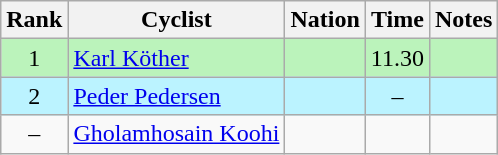<table class="wikitable sortable" style="text-align:center">
<tr>
<th>Rank</th>
<th>Cyclist</th>
<th>Nation</th>
<th>Time</th>
<th>Notes</th>
</tr>
<tr bgcolor=bbf3bb>
<td>1</td>
<td align=left data-sort-value="Köther, Karl"><a href='#'>Karl Köther</a></td>
<td align=left></td>
<td>11.30</td>
<td></td>
</tr>
<tr bgcolor=bbf3ff>
<td>2</td>
<td align=left data-sort-value="Pedersen, Peder"><a href='#'>Peder Pedersen</a></td>
<td align=left></td>
<td>–</td>
<td></td>
</tr>
<tr>
<td data-sort-value=3>–</td>
<td align=left data-sort-value="Koohi, Gholamhosain"><a href='#'>Gholamhosain Koohi</a></td>
<td align=left></td>
<td></td>
<td></td>
</tr>
</table>
